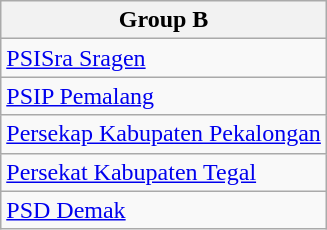<table class="wikitable">
<tr>
<th>Group B</th>
</tr>
<tr>
<td><a href='#'>PSISra Sragen</a></td>
</tr>
<tr>
<td><a href='#'>PSIP Pemalang</a></td>
</tr>
<tr>
<td><a href='#'>Persekap Kabupaten Pekalongan</a></td>
</tr>
<tr>
<td><a href='#'>Persekat Kabupaten Tegal</a></td>
</tr>
<tr>
<td><a href='#'>PSD Demak</a></td>
</tr>
</table>
